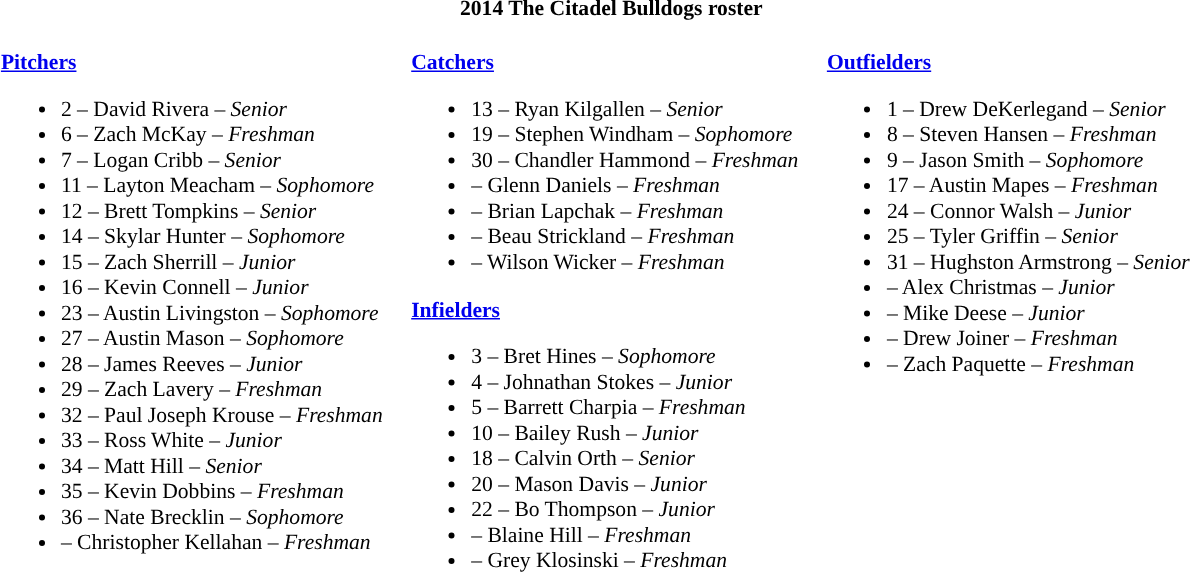<table class="toccolours" style="border-collapse:collapse; font-size:90%;">
<tr>
<th colspan="9">2014 The Citadel Bulldogs roster</th>
</tr>
<tr>
</tr>
<tr>
<td width="03"> </td>
<td valign="top"><br><strong><a href='#'>Pitchers</a></strong><ul><li>2 – David Rivera – <em>Senior</em></li><li>6 – Zach McKay – <em>Freshman</em></li><li>7 – Logan Cribb – <em>Senior</em></li><li>11 – Layton Meacham – <em>Sophomore</em></li><li>12 – Brett Tompkins – <em>Senior</em></li><li>14 – Skylar Hunter – <em>Sophomore</em></li><li>15 – Zach Sherrill – <em>Junior</em></li><li>16 – Kevin Connell – <em>Junior</em></li><li>23 – Austin Livingston – <em>Sophomore</em></li><li>27 – Austin Mason – <em>Sophomore</em></li><li>28 – James Reeves – <em>Junior</em></li><li>29 – Zach Lavery – <em> Freshman</em></li><li>32 – Paul Joseph Krouse – <em> Freshman</em></li><li>33 – Ross White – <em>Junior</em></li><li>34 – Matt Hill – <em>Senior</em></li><li>35 – Kevin Dobbins – <em>Freshman</em></li><li>36 – Nate Brecklin – <em>Sophomore</em></li><li>– Christopher Kellahan – <em>Freshman</em></li></ul></td>
<td width="15"> </td>
<td valign="top"><br><strong><a href='#'>Catchers</a></strong><ul><li>13 – Ryan Kilgallen – <em>Senior</em></li><li>19 – Stephen Windham – <em>Sophomore</em></li><li>30 – Chandler Hammond – <em>Freshman</em></li><li>– Glenn Daniels – <em>Freshman</em></li><li>– Brian Lapchak – <em>Freshman</em></li><li>– Beau Strickland – <em>Freshman</em></li><li>– Wilson Wicker – <em>Freshman</em></li></ul><strong><a href='#'>Infielders</a></strong><ul><li>3 – Bret Hines – <em>Sophomore</em></li><li>4 – Johnathan Stokes – <em>Junior</em></li><li>5 – Barrett Charpia – <em>Freshman</em></li><li>10 – Bailey Rush – <em>Junior</em></li><li>18 – Calvin Orth – <em>Senior</em></li><li>20 – Mason Davis – <em>Junior</em></li><li>22 – Bo Thompson – <em>Junior</em></li><li>– Blaine Hill – <em>Freshman</em></li><li>– Grey Klosinski – <em>Freshman</em></li></ul></td>
<td width="15"> </td>
<td valign="top"><br><strong><a href='#'>Outfielders</a></strong><ul><li>1 – Drew DeKerlegand – <em>Senior</em></li><li>8 – Steven Hansen – <em> Freshman</em></li><li>9 – Jason Smith – <em>Sophomore</em></li><li>17 – Austin Mapes – <em>Freshman</em></li><li>24 – Connor Walsh – <em>Junior</em></li><li>25 – Tyler Griffin – <em>Senior</em></li><li>31 – Hughston Armstrong – <em>Senior</em></li><li>– Alex Christmas – <em>Junior</em></li><li>– Mike Deese – <em>Junior</em></li><li>– Drew Joiner – <em> Freshman</em></li><li>– Zach Paquette – <em>Freshman</em></li></ul></td>
<td width="25"> </td>
</tr>
</table>
